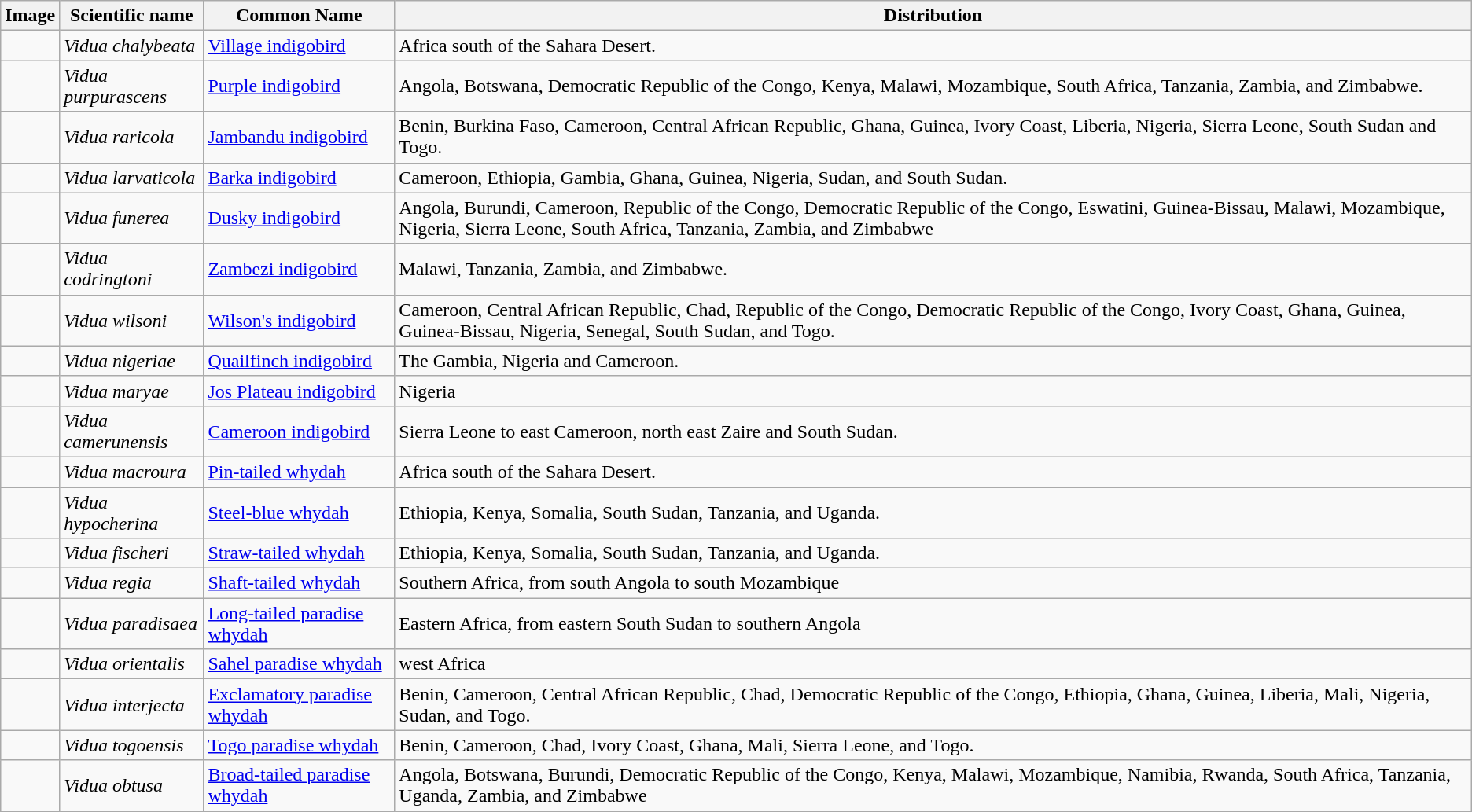<table class="wikitable">
<tr>
<th>Image</th>
<th>Scientific name</th>
<th>Common Name</th>
<th>Distribution</th>
</tr>
<tr>
<td></td>
<td><em>Vidua chalybeata</em></td>
<td><a href='#'>Village indigobird</a></td>
<td>Africa south of the Sahara Desert.</td>
</tr>
<tr>
<td></td>
<td><em>Vidua purpurascens</em></td>
<td><a href='#'>Purple indigobird</a></td>
<td>Angola, Botswana, Democratic Republic of the Congo, Kenya, Malawi, Mozambique, South Africa, Tanzania, Zambia, and Zimbabwe.</td>
</tr>
<tr>
<td></td>
<td><em>Vidua raricola</em></td>
<td><a href='#'>Jambandu indigobird</a></td>
<td>Benin, Burkina Faso, Cameroon, Central African Republic, Ghana, Guinea, Ivory Coast, Liberia, Nigeria, Sierra Leone, South Sudan and Togo.</td>
</tr>
<tr>
<td></td>
<td><em>Vidua larvaticola</em></td>
<td><a href='#'>Barka indigobird</a></td>
<td>Cameroon, Ethiopia, Gambia, Ghana, Guinea, Nigeria, Sudan, and South Sudan.</td>
</tr>
<tr>
<td></td>
<td><em>Vidua funerea</em></td>
<td><a href='#'>Dusky indigobird</a></td>
<td>Angola, Burundi, Cameroon, Republic of the Congo, Democratic Republic of the Congo, Eswatini, Guinea-Bissau, Malawi, Mozambique, Nigeria, Sierra Leone, South Africa, Tanzania, Zambia, and Zimbabwe</td>
</tr>
<tr>
<td></td>
<td><em>Vidua codringtoni</em></td>
<td><a href='#'>Zambezi indigobird</a></td>
<td>Malawi, Tanzania, Zambia, and Zimbabwe.</td>
</tr>
<tr>
<td></td>
<td><em>Vidua wilsoni</em></td>
<td><a href='#'>Wilson's indigobird</a></td>
<td>Cameroon, Central African Republic, Chad, Republic of the Congo, Democratic Republic of the Congo, Ivory Coast, Ghana, Guinea, Guinea-Bissau, Nigeria, Senegal, South Sudan, and Togo.</td>
</tr>
<tr>
<td></td>
<td><em>Vidua nigeriae</em></td>
<td><a href='#'>Quailfinch indigobird</a></td>
<td>The Gambia, Nigeria and Cameroon.</td>
</tr>
<tr>
<td></td>
<td><em>Vidua maryae</em></td>
<td><a href='#'>Jos Plateau indigobird</a></td>
<td>Nigeria</td>
</tr>
<tr>
<td></td>
<td><em>Vidua camerunensis</em></td>
<td><a href='#'>Cameroon indigobird</a></td>
<td>Sierra Leone to east Cameroon, north east Zaire and South Sudan.</td>
</tr>
<tr>
<td></td>
<td><em>Vidua macroura</em></td>
<td><a href='#'>Pin-tailed whydah</a></td>
<td>Africa south of the Sahara Desert.</td>
</tr>
<tr>
<td></td>
<td><em>Vidua hypocherina</em></td>
<td><a href='#'>Steel-blue whydah</a></td>
<td>Ethiopia, Kenya, Somalia, South Sudan, Tanzania, and Uganda.</td>
</tr>
<tr>
<td></td>
<td><em>Vidua fischeri</em></td>
<td><a href='#'>Straw-tailed whydah</a></td>
<td>Ethiopia, Kenya, Somalia, South Sudan, Tanzania, and Uganda.</td>
</tr>
<tr>
<td></td>
<td><em>Vidua regia</em></td>
<td><a href='#'>Shaft-tailed whydah</a></td>
<td>Southern Africa, from south Angola to south Mozambique</td>
</tr>
<tr>
<td></td>
<td><em>Vidua paradisaea</em></td>
<td><a href='#'>Long-tailed paradise whydah</a></td>
<td>Eastern Africa, from eastern South Sudan to southern Angola</td>
</tr>
<tr>
<td></td>
<td><em>Vidua orientalis</em></td>
<td><a href='#'>Sahel paradise whydah</a></td>
<td>west Africa</td>
</tr>
<tr>
<td></td>
<td><em>Vidua interjecta</em></td>
<td><a href='#'>Exclamatory paradise whydah</a></td>
<td>Benin, Cameroon, Central African Republic, Chad, Democratic Republic of the Congo, Ethiopia, Ghana, Guinea, Liberia, Mali, Nigeria, Sudan, and Togo.</td>
</tr>
<tr>
<td></td>
<td><em>Vidua togoensis</em></td>
<td><a href='#'>Togo paradise whydah</a></td>
<td>Benin, Cameroon, Chad, Ivory Coast, Ghana, Mali, Sierra Leone, and Togo.</td>
</tr>
<tr>
<td></td>
<td><em>Vidua obtusa</em></td>
<td><a href='#'>Broad-tailed paradise whydah</a></td>
<td>Angola, Botswana, Burundi, Democratic Republic of the Congo, Kenya, Malawi, Mozambique, Namibia, Rwanda, South Africa, Tanzania, Uganda, Zambia, and Zimbabwe</td>
</tr>
<tr>
</tr>
</table>
